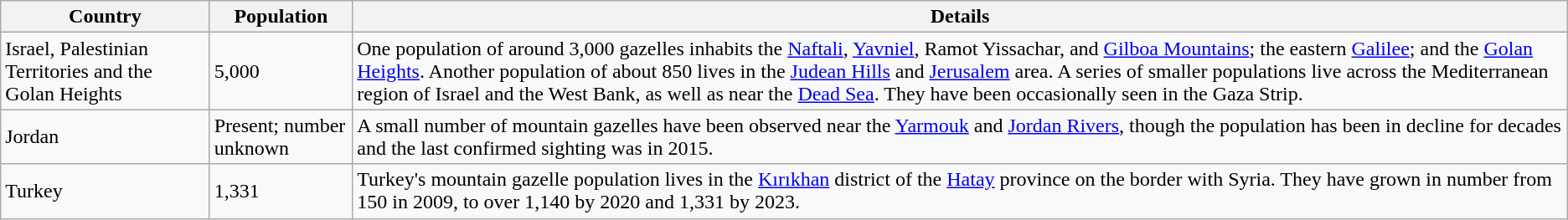<table class="wikitable">
<tr>
<th>Country</th>
<th>Population</th>
<th>Details</th>
</tr>
<tr>
<td>Israel, Palestinian Territories and the Golan Heights</td>
<td>5,000</td>
<td>One population of around 3,000 gazelles inhabits the <a href='#'>Naftali</a>, <a href='#'>Yavniel</a>, Ramot Yissachar, and <a href='#'>Gilboa Mountains</a>; the eastern <a href='#'>Galilee</a>; and the <a href='#'>Golan Heights</a>. Another population of about 850 lives in the <a href='#'>Judean Hills</a> and <a href='#'>Jerusalem</a> area. A series of smaller populations live across the Mediterranean region of Israel and the West Bank, as well as near the <a href='#'>Dead Sea</a>. They have been occasionally seen in the Gaza Strip.</td>
</tr>
<tr>
<td>Jordan</td>
<td>Present; number unknown</td>
<td>A small number of mountain gazelles have been observed near the <a href='#'>Yarmouk</a> and <a href='#'>Jordan Rivers</a>, though the population has been in decline for decades and the last confirmed sighting was in 2015.</td>
</tr>
<tr>
<td>Turkey</td>
<td>1,331</td>
<td>Turkey's mountain gazelle population lives in the <a href='#'>Kırıkhan</a> district of the <a href='#'>Hatay</a> province on the border with Syria. They have grown in number from 150 in 2009, to over 1,140 by 2020 and 1,331 by 2023.</td>
</tr>
</table>
